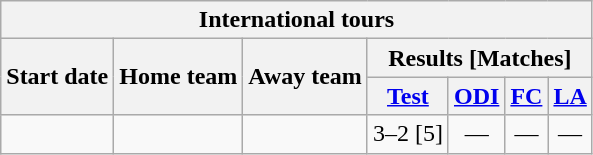<table class="wikitable">
<tr>
<th colspan="7">International tours</th>
</tr>
<tr>
<th rowspan="2">Start date</th>
<th rowspan="2">Home team</th>
<th rowspan="2">Away team</th>
<th colspan="4">Results [Matches]</th>
</tr>
<tr>
<th><a href='#'>Test</a></th>
<th><a href='#'>ODI</a></th>
<th><a href='#'>FC</a></th>
<th><a href='#'>LA</a></th>
</tr>
<tr>
<td><a href='#'></a></td>
<td></td>
<td></td>
<td>3–2 [5]</td>
<td ; style="text-align:center">—</td>
<td ; style="text-align:center">—</td>
<td ; style="text-align:center">—</td>
</tr>
</table>
